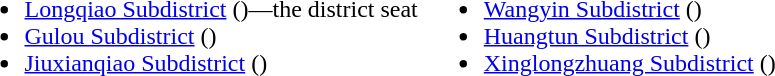<table>
<tr>
<td valign="top"><br><ul><li><a href='#'>Longqiao Subdistrict</a> ()—the district seat</li><li><a href='#'>Gulou Subdistrict</a> ()</li><li><a href='#'>Jiuxianqiao Subdistrict</a> ()</li></ul></td>
<td valign="top"><br><ul><li><a href='#'>Wangyin Subdistrict</a> ()</li><li><a href='#'>Huangtun Subdistrict</a> ()</li><li><a href='#'>Xinglongzhuang Subdistrict</a> ()</li></ul></td>
</tr>
</table>
